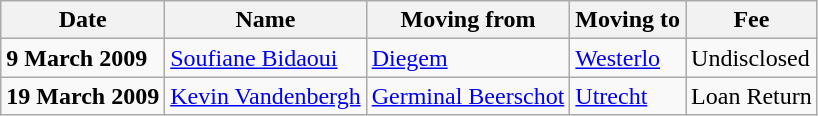<table class="wikitable sortable">
<tr>
<th>Date</th>
<th>Name</th>
<th>Moving from</th>
<th>Moving to</th>
<th>Fee</th>
</tr>
<tr>
<td><strong>9 March 2009</strong></td>
<td> <a href='#'>Soufiane Bidaoui</a></td>
<td><a href='#'>Diegem</a></td>
<td><a href='#'>Westerlo</a></td>
<td>Undisclosed </td>
</tr>
<tr>
<td><strong>19 March 2009</strong></td>
<td><a href='#'>Kevin Vandenbergh</a></td>
<td><a href='#'>Germinal Beerschot</a></td>
<td> <a href='#'>Utrecht</a></td>
<td>Loan Return </td>
</tr>
</table>
